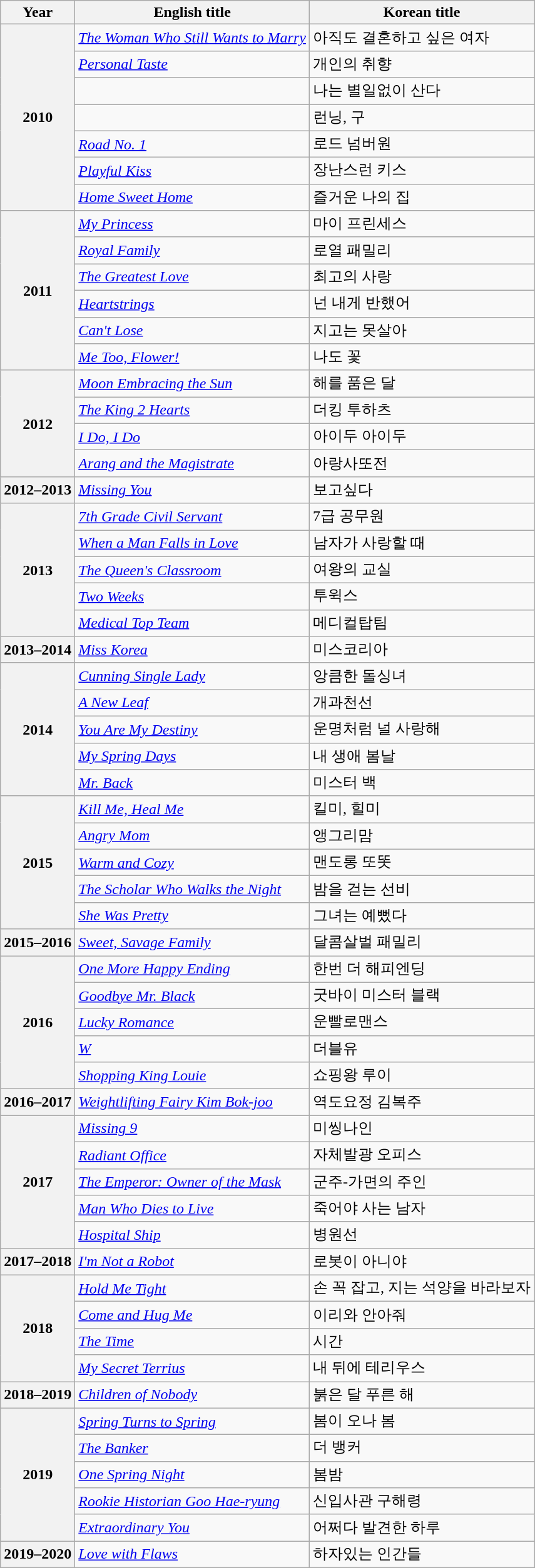<table class="wikitable sortable plainrowheaders">
<tr>
<th scope="col">Year</th>
<th scope="col">English title</th>
<th scope="col">Korean title</th>
</tr>
<tr>
<th scope="row" rowspan="7">2010</th>
<td><em><a href='#'>The Woman Who Still Wants to Marry</a></em></td>
<td>아직도 결혼하고 싶은 여자</td>
</tr>
<tr>
<td><em><a href='#'>Personal Taste</a></em></td>
<td>개인의 취향</td>
</tr>
<tr>
<td><em></em></td>
<td>나는 별일없이 산다</td>
</tr>
<tr>
<td><em></em></td>
<td>런닝, 구</td>
</tr>
<tr>
<td><em><a href='#'>Road No. 1</a></em></td>
<td>로드 넘버원</td>
</tr>
<tr>
<td><em><a href='#'>Playful Kiss</a></em></td>
<td>장난스런 키스</td>
</tr>
<tr>
<td><em><a href='#'>Home Sweet Home</a></em></td>
<td>즐거운 나의 집</td>
</tr>
<tr>
<th scope="row" rowspan="6">2011</th>
<td><em><a href='#'>My Princess</a></em></td>
<td>마이 프린세스</td>
</tr>
<tr>
<td><em><a href='#'>Royal Family</a></em></td>
<td>로열 패밀리</td>
</tr>
<tr>
<td><em><a href='#'>The Greatest Love</a></em></td>
<td>최고의 사랑</td>
</tr>
<tr>
<td><em><a href='#'>Heartstrings</a></em></td>
<td>넌 내게 반했어</td>
</tr>
<tr>
<td><em><a href='#'>Can't Lose</a></em></td>
<td>지고는 못살아</td>
</tr>
<tr>
<td><em><a href='#'>Me Too, Flower!</a></em></td>
<td>나도 꽃</td>
</tr>
<tr>
<th scope="row" rowspan="4">2012</th>
<td><em><a href='#'>Moon Embracing the Sun</a></em></td>
<td>해를 품은 달</td>
</tr>
<tr>
<td><em><a href='#'>The King 2 Hearts</a></em></td>
<td>더킹 투하츠</td>
</tr>
<tr>
<td><em><a href='#'>I Do, I Do</a></em></td>
<td>아이두 아이두</td>
</tr>
<tr>
<td><em><a href='#'>Arang and the Magistrate</a></em></td>
<td>아랑사또전</td>
</tr>
<tr>
<th scope="row">2012–2013</th>
<td><em><a href='#'>Missing You</a></em></td>
<td>보고싶다</td>
</tr>
<tr>
<th scope="row" rowspan="5">2013</th>
<td><em><a href='#'>7th Grade Civil Servant</a></em></td>
<td>7급 공무원</td>
</tr>
<tr>
<td><em><a href='#'>When a Man Falls in Love</a></em></td>
<td>남자가 사랑할 때</td>
</tr>
<tr>
<td><em><a href='#'>The Queen's Classroom</a></em></td>
<td>여왕의 교실</td>
</tr>
<tr>
<td><em><a href='#'>Two Weeks</a></em></td>
<td>투윅스</td>
</tr>
<tr>
<td><em><a href='#'>Medical Top Team</a></em></td>
<td>메디컬탑팀</td>
</tr>
<tr>
<th scope="row">2013–2014</th>
<td><em><a href='#'>Miss Korea</a></em></td>
<td>미스코리아</td>
</tr>
<tr>
<th scope="row" rowspan="5">2014</th>
<td><em><a href='#'>Cunning Single Lady</a></em></td>
<td>앙큼한 돌싱녀</td>
</tr>
<tr>
<td><em><a href='#'>A New Leaf</a></em></td>
<td>개과천선</td>
</tr>
<tr>
<td><em><a href='#'>You Are My Destiny</a></em></td>
<td>운명처럼 널 사랑해</td>
</tr>
<tr>
<td><em><a href='#'>My Spring Days</a></em></td>
<td>내 생애 봄날</td>
</tr>
<tr>
<td><em><a href='#'>Mr. Back</a></em></td>
<td>미스터 백</td>
</tr>
<tr>
<th scope="row" rowspan="5">2015</th>
<td><em><a href='#'>Kill Me, Heal Me</a></em></td>
<td>킬미, 힐미</td>
</tr>
<tr>
<td><em><a href='#'>Angry Mom</a></em></td>
<td>앵그리맘</td>
</tr>
<tr>
<td><em><a href='#'>Warm and Cozy</a></em></td>
<td>맨도롱 또똣</td>
</tr>
<tr>
<td><em><a href='#'>The Scholar Who Walks the Night</a></em></td>
<td>밤을 걷는 선비</td>
</tr>
<tr>
<td><em><a href='#'>She Was Pretty</a></em></td>
<td>그녀는 예뻤다</td>
</tr>
<tr>
<th scope="row">2015–2016</th>
<td><em><a href='#'>Sweet, Savage Family</a></em></td>
<td>달콤살벌 패밀리</td>
</tr>
<tr>
<th scope="row" rowspan="5">2016</th>
<td><em><a href='#'>One More Happy Ending</a></em></td>
<td>한번 더 해피엔딩</td>
</tr>
<tr>
<td><em><a href='#'>Goodbye Mr. Black</a></em></td>
<td>굿바이 미스터 블랙</td>
</tr>
<tr>
<td><em><a href='#'>Lucky Romance</a></em></td>
<td>운빨로맨스</td>
</tr>
<tr>
<td><em><a href='#'>W</a></em></td>
<td>더블유</td>
</tr>
<tr>
<td><em><a href='#'>Shopping King Louie</a></em></td>
<td>쇼핑왕 루이</td>
</tr>
<tr>
<th scope="row">2016–2017</th>
<td><em><a href='#'>Weightlifting Fairy Kim Bok-joo</a></em></td>
<td>역도요정 김복주</td>
</tr>
<tr>
<th scope="row" rowspan="5">2017</th>
<td><em><a href='#'>Missing 9</a></em></td>
<td>미씽나인</td>
</tr>
<tr>
<td><em><a href='#'>Radiant Office</a></em></td>
<td>자체발광 오피스</td>
</tr>
<tr>
<td><em><a href='#'>The Emperor: Owner of the Mask</a></em></td>
<td>군주-가면의 주인</td>
</tr>
<tr>
<td><em><a href='#'>Man Who Dies to Live</a></em></td>
<td>죽어야 사는 남자</td>
</tr>
<tr>
<td><em><a href='#'>Hospital Ship</a></em></td>
<td>병원선</td>
</tr>
<tr>
<th scope="row">2017–2018</th>
<td><em><a href='#'>I'm Not a Robot</a></em></td>
<td>로봇이 아니야</td>
</tr>
<tr>
<th scope="row" rowspan="4">2018</th>
<td><em><a href='#'>Hold Me Tight</a></em></td>
<td>손 꼭 잡고, 지는 석양을 바라보자</td>
</tr>
<tr>
<td><em><a href='#'>Come and Hug Me</a></em></td>
<td>이리와 안아줘</td>
</tr>
<tr>
<td><em><a href='#'>The Time</a></em></td>
<td>시간</td>
</tr>
<tr>
<td><em><a href='#'>My Secret Terrius</a></em></td>
<td>내 뒤에 테리우스</td>
</tr>
<tr>
<th scope="row">2018–2019</th>
<td><em><a href='#'>Children of Nobody</a></em></td>
<td>붉은 달 푸른 해</td>
</tr>
<tr>
<th scope="row" rowspan="5">2019</th>
<td><em><a href='#'>Spring Turns to Spring</a></em></td>
<td>봄이 오나 봄</td>
</tr>
<tr>
<td><em><a href='#'>The Banker</a></em></td>
<td>더 뱅커</td>
</tr>
<tr>
<td><em><a href='#'>One Spring Night</a></em></td>
<td>봄밤</td>
</tr>
<tr>
<td><em><a href='#'>Rookie Historian Goo Hae-ryung</a></em></td>
<td>신입사관 구해령</td>
</tr>
<tr>
<td><em><a href='#'>Extraordinary You</a></em></td>
<td>어쩌다 발견한 하루</td>
</tr>
<tr>
<th scope="row">2019–2020</th>
<td><em><a href='#'>Love with Flaws</a></em></td>
<td>하자있는 인간들</td>
</tr>
</table>
